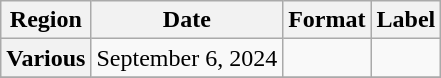<table class="wikitable plainrowheaders">
<tr>
<th scope="col">Region</th>
<th scope="col">Date</th>
<th scope="col">Format</th>
<th scope="col">Label</th>
</tr>
<tr>
<th scope="row">Various </th>
<td>September 6, 2024</td>
<td></td>
<td></td>
</tr>
<tr>
</tr>
</table>
